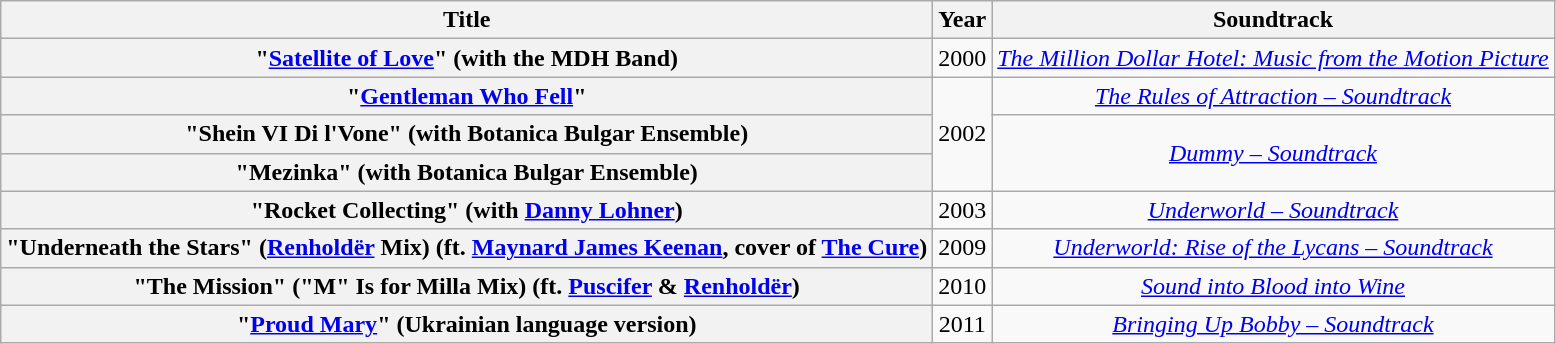<table class="wikitable plainrowheaders" style="text-align:center;">
<tr>
<th scope="col">Title</th>
<th scope="col">Year</th>
<th scope="col">Soundtrack</th>
</tr>
<tr>
<th scope="row">"<a href='#'>Satellite of Love</a>" (with the MDH Band)</th>
<td>2000</td>
<td><em><a href='#'>The Million Dollar Hotel: Music from the Motion Picture</a></em></td>
</tr>
<tr>
<th scope="row">"<a href='#'>Gentleman Who Fell</a>"</th>
<td rowspan="3">2002</td>
<td><em><a href='#'>The Rules of Attraction – Soundtrack</a></em></td>
</tr>
<tr>
<th scope="row">"Shein VI Di l'Vone" (with Botanica Bulgar Ensemble)</th>
<td rowspan="2"><em><a href='#'>Dummy – Soundtrack</a></em></td>
</tr>
<tr>
<th scope="row">"Mezinka" (with Botanica Bulgar Ensemble)</th>
</tr>
<tr>
<th scope="row">"Rocket Collecting" (with <a href='#'>Danny Lohner</a>)</th>
<td>2003</td>
<td><em><a href='#'>Underworld – Soundtrack</a></em></td>
</tr>
<tr>
<th scope="row">"Underneath the Stars" (<a href='#'>Renholdër</a> Mix) (ft. <a href='#'>Maynard James Keenan</a>, cover of <a href='#'>The Cure</a>)</th>
<td>2009</td>
<td><em><a href='#'>Underworld: Rise of the Lycans – Soundtrack</a></em></td>
</tr>
<tr>
<th scope="row">"The Mission" ("M" Is for Milla Mix) (ft. <a href='#'>Puscifer</a> & <a href='#'>Renholdër</a>)</th>
<td>2010</td>
<td><em><a href='#'>Sound into Blood into Wine</a></em></td>
</tr>
<tr>
<th scope="row">"<a href='#'>Proud Mary</a>" (Ukrainian language version)</th>
<td>2011</td>
<td><em><a href='#'>Bringing Up Bobby – Soundtrack</a></em></td>
</tr>
</table>
